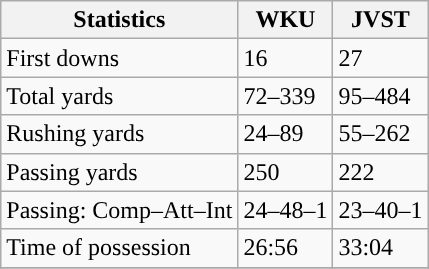<table class="wikitable" style="float: left;">
<tr>
<th>Statistics</th>
<th>WKU</th>
<th>JVST</th>
</tr>
<tr>
<td>First downs</td>
<td>16</td>
<td>27</td>
</tr>
<tr>
<td>Total yards</td>
<td>72–339</td>
<td>95–484</td>
</tr>
<tr>
<td>Rushing yards</td>
<td>24–89</td>
<td>55–262</td>
</tr>
<tr>
<td>Passing yards</td>
<td>250</td>
<td>222</td>
</tr>
<tr>
<td>Passing: Comp–Att–Int</td>
<td>24–48–1</td>
<td>23–40–1</td>
</tr>
<tr>
<td>Time of possession</td>
<td>26:56</td>
<td>33:04</td>
</tr>
<tr>
</tr>
</table>
